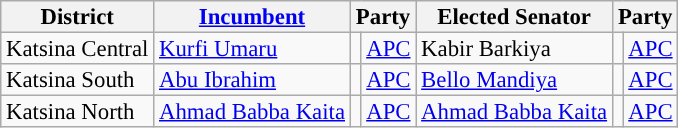<table class="sortable wikitable" style="font-size:95%;line-height:14px;">
<tr>
<th class="unsortable">District</th>
<th class="unsortable"><a href='#'>Incumbent</a></th>
<th colspan="2">Party</th>
<th class="unsortable">Elected Senator</th>
<th colspan="2">Party</th>
</tr>
<tr>
<td>Katsina Central</td>
<td><a href='#'>Kurfi Umaru</a></td>
<td style="background:"></td>
<td><a href='#'>APC</a></td>
<td>Kabir Barkiya</td>
<td style="background:"></td>
<td><a href='#'>APC</a></td>
</tr>
<tr>
<td>Katsina South</td>
<td><a href='#'>Abu Ibrahim</a></td>
<td style="background:"></td>
<td><a href='#'>APC</a></td>
<td><a href='#'>Bello Mandiya</a></td>
<td style="background:"></td>
<td><a href='#'>APC</a></td>
</tr>
<tr>
<td>Katsina North</td>
<td><a href='#'>Ahmad Babba Kaita</a></td>
<td style="background:"></td>
<td><a href='#'>APC</a></td>
<td><a href='#'>Ahmad Babba Kaita</a></td>
<td style="background:"></td>
<td><a href='#'>APC</a></td>
</tr>
</table>
